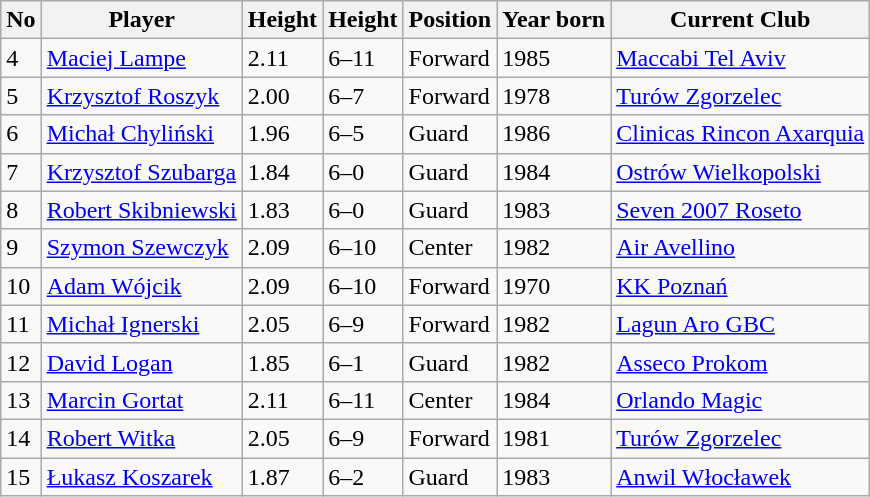<table class="wikitable sortable">
<tr>
<th>No</th>
<th>Player</th>
<th>Height</th>
<th>Height</th>
<th>Position</th>
<th>Year born</th>
<th>Current Club</th>
</tr>
<tr>
<td>4</td>
<td><a href='#'>Maciej Lampe</a></td>
<td>2.11</td>
<td>6–11</td>
<td>Forward</td>
<td>1985</td>
<td> <a href='#'>Maccabi Tel Aviv</a></td>
</tr>
<tr>
<td>5</td>
<td><a href='#'>Krzysztof Roszyk</a></td>
<td>2.00</td>
<td>6–7</td>
<td>Forward</td>
<td>1978</td>
<td> <a href='#'>Turów Zgorzelec</a></td>
</tr>
<tr>
<td>6</td>
<td><a href='#'>Michał Chyliński</a></td>
<td>1.96</td>
<td>6–5</td>
<td>Guard</td>
<td>1986</td>
<td> <a href='#'>Clinicas Rincon Axarquia</a></td>
</tr>
<tr>
<td>7</td>
<td><a href='#'>Krzysztof Szubarga</a></td>
<td>1.84</td>
<td>6–0</td>
<td>Guard</td>
<td>1984</td>
<td> <a href='#'>Ostrów Wielkopolski</a></td>
</tr>
<tr>
<td>8</td>
<td><a href='#'>Robert Skibniewski</a></td>
<td>1.83</td>
<td>6–0</td>
<td>Guard</td>
<td>1983</td>
<td> <a href='#'>Seven 2007 Roseto</a></td>
</tr>
<tr>
<td>9</td>
<td><a href='#'>Szymon Szewczyk</a></td>
<td>2.09</td>
<td>6–10</td>
<td>Center</td>
<td>1982</td>
<td> <a href='#'>Air Avellino</a></td>
</tr>
<tr>
<td>10</td>
<td><a href='#'>Adam Wójcik</a></td>
<td>2.09</td>
<td>6–10</td>
<td>Forward</td>
<td>1970</td>
<td> <a href='#'>KK Poznań</a></td>
</tr>
<tr>
<td>11</td>
<td><a href='#'>Michał Ignerski</a></td>
<td>2.05</td>
<td>6–9</td>
<td>Forward</td>
<td>1982</td>
<td> <a href='#'>Lagun Aro GBC</a></td>
</tr>
<tr>
<td>12</td>
<td><a href='#'>David Logan</a></td>
<td>1.85</td>
<td>6–1</td>
<td>Guard</td>
<td>1982</td>
<td> <a href='#'>Asseco Prokom</a></td>
</tr>
<tr>
<td>13</td>
<td><a href='#'>Marcin Gortat</a></td>
<td>2.11</td>
<td>6–11</td>
<td>Center</td>
<td>1984</td>
<td> <a href='#'>Orlando Magic</a></td>
</tr>
<tr>
<td>14</td>
<td><a href='#'>Robert Witka</a></td>
<td>2.05</td>
<td>6–9</td>
<td>Forward</td>
<td>1981</td>
<td> <a href='#'>Turów Zgorzelec</a></td>
</tr>
<tr>
<td>15</td>
<td><a href='#'>Łukasz Koszarek</a></td>
<td>1.87</td>
<td>6–2</td>
<td>Guard</td>
<td>1983</td>
<td> <a href='#'>Anwil Włocławek</a></td>
</tr>
</table>
